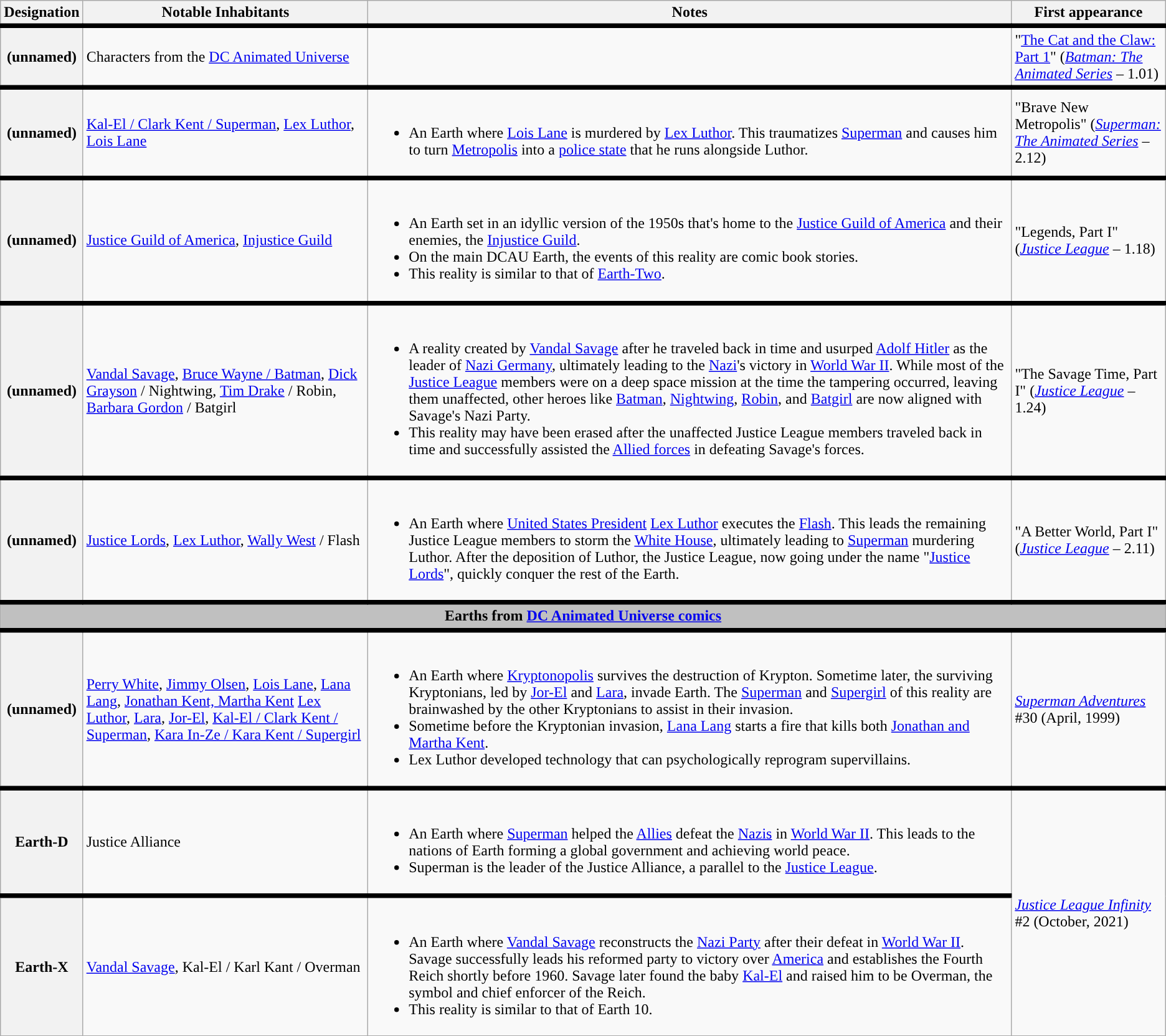<table class="wikitable">
<tr>
<th>Designation</th>
<th>Notable Inhabitants</th>
<th>Notes</th>
<th>First appearance</th>
</tr>
<tr style="border-top: solid thick black">
<th>(unnamed)</th>
<td>Characters from the <a href='#'>DC Animated Universe</a></td>
<td></td>
<td>"<a href='#'>The Cat and the Claw: Part 1</a>" (<em><a href='#'>Batman: The Animated Series</a></em> – 1.01)</td>
</tr>
<tr style="border-top: solid thick black">
<th>(unnamed)</th>
<td><a href='#'>Kal-El / Clark Kent / Superman</a>, <a href='#'>Lex Luthor</a>, <a href='#'>Lois Lane</a></td>
<td><br><ul><li>An Earth where <a href='#'>Lois Lane</a> is murdered by <a href='#'>Lex Luthor</a>. This traumatizes <a href='#'>Superman</a> and causes him to turn <a href='#'>Metropolis</a> into a <a href='#'>police state</a> that he runs alongside Luthor.</li></ul></td>
<td>"Brave New Metropolis" (<em><a href='#'>Superman: The Animated Series</a></em> – 2.12)</td>
</tr>
<tr style="border-top: solid thick black">
<th>(unnamed)</th>
<td><a href='#'>Justice Guild of America</a>, <a href='#'>Injustice Guild</a></td>
<td><br><ul><li>An Earth set in an idyllic version of the 1950s that's home to the <a href='#'>Justice Guild of America</a> and their enemies, the <a href='#'>Injustice Guild</a>.</li><li>On the main DCAU Earth, the events of this reality are comic book stories.</li><li>This reality is similar to that of <a href='#'>Earth-Two</a>.</li></ul></td>
<td>"Legends, Part I" (<em><a href='#'>Justice League</a></em> – 1.18)</td>
</tr>
<tr style="border-top: solid thick black">
<th>(unnamed)</th>
<td><a href='#'>Vandal Savage</a>, <a href='#'>Bruce Wayne / Batman</a>, <a href='#'>Dick Grayson</a> / Nightwing, <a href='#'>Tim Drake</a> / Robin, <a href='#'>Barbara Gordon</a> / Batgirl</td>
<td><br><ul><li>A reality created by <a href='#'>Vandal Savage</a> after he traveled back in time and usurped <a href='#'>Adolf Hitler</a> as the leader of <a href='#'>Nazi Germany</a>, ultimately leading to the <a href='#'>Nazi</a>'s victory in <a href='#'>World War II</a>. While most of the <a href='#'>Justice League</a> members were on a deep space mission at the time the tampering occurred, leaving them unaffected, other heroes like <a href='#'>Batman</a>, <a href='#'>Nightwing</a>, <a href='#'>Robin</a>, and <a href='#'>Batgirl</a> are now aligned with Savage's Nazi Party.</li><li>This reality may have been erased after the unaffected Justice League members traveled back in time and successfully assisted the <a href='#'>Allied forces</a> in defeating Savage's forces.</li></ul></td>
<td>"The Savage Time, Part I" (<em><a href='#'>Justice League</a></em> – 1.24)</td>
</tr>
<tr style="border-top: solid thick black">
<th>(unnamed)</th>
<td><a href='#'>Justice Lords</a>, <a href='#'>Lex Luthor</a>, <a href='#'>Wally West</a> / Flash</td>
<td><br><ul><li>An Earth where <a href='#'>United States President</a> <a href='#'>Lex Luthor</a> executes the <a href='#'>Flash</a>. This leads the remaining Justice League members to storm the <a href='#'>White House</a>, ultimately leading to <a href='#'>Superman</a> murdering Luthor. After the deposition of Luthor, the Justice League, now going under the name "<a href='#'>Justice Lords</a>", quickly conquer the rest of the Earth.</li></ul></td>
<td>"A Better World, Part I" (<em><a href='#'>Justice League</a></em> – 2.11)</td>
</tr>
<tr style="border-top: solid thick black">
<td colspan="4" style="text-align:center; background:#C0C0C0"><strong>Earths from <a href='#'>DC Animated Universe comics</a></strong></td>
</tr>
<tr style="border-top: solid thick black">
<th>(unnamed)</th>
<td><a href='#'>Perry White</a>, <a href='#'>Jimmy Olsen</a>, <a href='#'>Lois Lane</a>, <a href='#'>Lana Lang</a>, <a href='#'>Jonathan Kent, Martha Kent</a> <a href='#'>Lex Luthor</a>, <a href='#'>Lara</a>, <a href='#'>Jor-El</a>, <a href='#'>Kal-El / Clark Kent / Superman</a>, <a href='#'>Kara In-Ze / Kara Kent / Supergirl</a></td>
<td><br><ul><li>An Earth where <a href='#'>Kryptonopolis</a> survives the destruction of Krypton. Sometime later, the surviving Kryptonians, led by <a href='#'>Jor-El</a> and <a href='#'>Lara</a>, invade Earth. The <a href='#'>Superman</a> and <a href='#'>Supergirl</a> of this reality are brainwashed by the other Kryptonians to assist in their invasion.</li><li>Sometime before the Kryptonian invasion, <a href='#'>Lana Lang</a> starts a fire that kills both <a href='#'>Jonathan and Martha Kent</a>.</li><li>Lex Luthor developed technology that can psychologically reprogram supervillains.</li></ul></td>
<td><em><a href='#'>Superman Adventures</a></em> #30 (April, 1999)</td>
</tr>
<tr style="border-top: solid thick black">
<th>Earth-D</th>
<td>Justice Alliance</td>
<td><br><ul><li>An Earth where <a href='#'>Superman</a> helped the <a href='#'>Allies</a> defeat the <a href='#'>Nazis</a> in <a href='#'>World War II</a>. This leads to the nations of Earth forming a global government and achieving world peace.</li><li>Superman is the leader of the Justice Alliance, a parallel to the <a href='#'>Justice League</a>.</li></ul></td>
<td rowspan="2"><em><a href='#'>Justice League Infinity</a></em> #2 (October, 2021)</td>
</tr>
<tr style="border-top: solid thick black">
<th>Earth-X</th>
<td><a href='#'>Vandal Savage</a>, Kal-El / Karl Kant / Overman</td>
<td><br><ul><li>An Earth where <a href='#'>Vandal Savage</a> reconstructs the <a href='#'>Nazi Party</a> after their defeat in <a href='#'>World War II</a>. Savage successfully leads his reformed party to victory over <a href='#'>America</a> and establishes the Fourth Reich shortly before 1960. Savage later found the baby <a href='#'>Kal-El</a> and raised him to be Overman, the symbol and chief enforcer of the Reich.</li><li>This reality is similar to that of Earth 10.</li></ul></td>
</tr>
</table>
